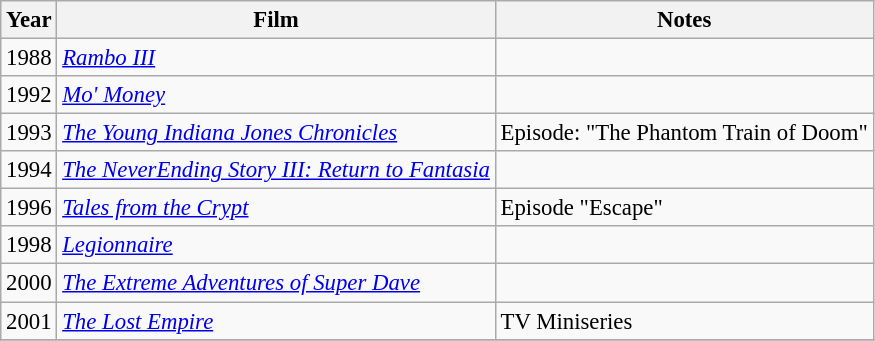<table class="wikitable" style="font-size: 95%;">
<tr>
<th>Year</th>
<th>Film</th>
<th>Notes</th>
</tr>
<tr>
<td>1988</td>
<td><em><a href='#'>Rambo III</a></em></td>
<td></td>
</tr>
<tr>
<td>1992</td>
<td><em><a href='#'>Mo' Money</a></em></td>
<td></td>
</tr>
<tr>
<td>1993</td>
<td><em><a href='#'>The Young Indiana Jones Chronicles</a></em></td>
<td>Episode: "The Phantom Train of Doom"</td>
</tr>
<tr>
<td>1994</td>
<td><em><a href='#'>The NeverEnding Story III: Return to Fantasia</a></em></td>
<td></td>
</tr>
<tr>
<td>1996</td>
<td><em><a href='#'>Tales from the Crypt</a></em></td>
<td>Episode "Escape"</td>
</tr>
<tr>
<td>1998</td>
<td><em><a href='#'>Legionnaire</a></em></td>
<td></td>
</tr>
<tr>
<td>2000</td>
<td><em><a href='#'>The Extreme Adventures of Super Dave</a></em></td>
<td></td>
</tr>
<tr>
<td>2001</td>
<td><em><a href='#'>The Lost Empire</a></em></td>
<td>TV Miniseries</td>
</tr>
<tr>
</tr>
</table>
